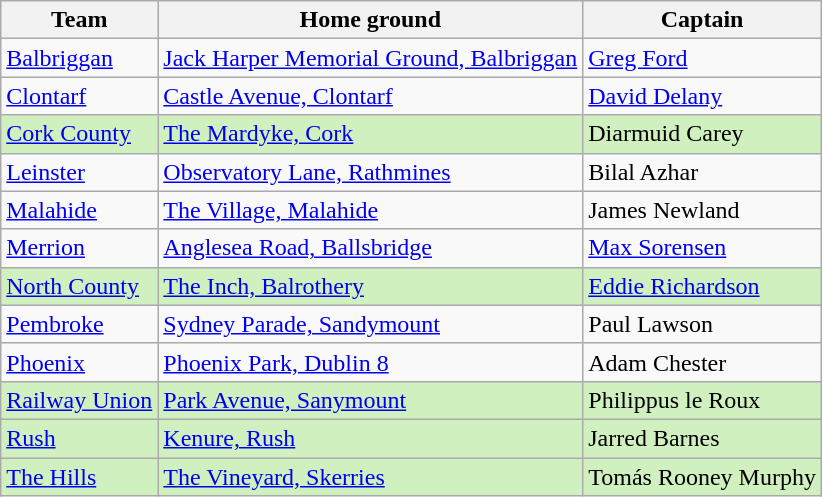<table class="wikitable sortable">
<tr>
<th>Team</th>
<th>Home ground</th>
<th>Captain</th>
</tr>
<tr>
<td><a href='#'>Balbriggan</a></td>
<td><a href='#'>Jack Harper Memorial Ground, Balbriggan</a></td>
<td> <a href='#'>Greg Ford</a></td>
</tr>
<tr>
<td><a href='#'>Clontarf</a></td>
<td><a href='#'>Castle Avenue, Clontarf</a></td>
<td> <a href='#'>David Delany</a></td>
</tr>
<tr style="background-color:#D0F0C0">
<td><a href='#'>Cork County</a></td>
<td><a href='#'>The Mardyke, Cork</a></td>
<td> Diarmuid Carey</td>
</tr>
<tr>
<td><a href='#'>Leinster</a></td>
<td><a href='#'>Observatory Lane, Rathmines</a></td>
<td> Bilal Azhar</td>
</tr>
<tr>
<td><a href='#'>Malahide</a></td>
<td><a href='#'>The Village, Malahide</a></td>
<td> James Newland</td>
</tr>
<tr>
<td><a href='#'>Merrion</a></td>
<td><a href='#'>Anglesea Road, Ballsbridge</a></td>
<td> <a href='#'>Max Sorensen</a></td>
</tr>
<tr style="background-color:#D0F0C0">
<td><a href='#'>North County</a></td>
<td><a href='#'>The Inch, Balrothery</a></td>
<td> <a href='#'>Eddie Richardson</a></td>
</tr>
<tr>
<td><a href='#'>Pembroke</a></td>
<td><a href='#'>Sydney Parade, Sandymount</a></td>
<td> Paul Lawson</td>
</tr>
<tr>
<td><a href='#'>Phoenix</a></td>
<td><a href='#'>Phoenix Park, Dublin 8</a></td>
<td> Adam Chester</td>
</tr>
<tr style="background-color:#D0F0C0">
<td><a href='#'>Railway Union</a></td>
<td><a href='#'>Park Avenue, Sanymount</a></td>
<td> Philippus le Roux</td>
</tr>
<tr style="background-color:#D0F0C0">
<td><a href='#'>Rush</a></td>
<td><a href='#'>Kenure, Rush</a></td>
<td> Jarred Barnes</td>
</tr>
<tr style="background-color:#D0F0C0">
<td><a href='#'>The Hills</a></td>
<td><a href='#'>The Vineyard, Skerries</a></td>
<td> Tomás Rooney Murphy</td>
</tr>
</table>
